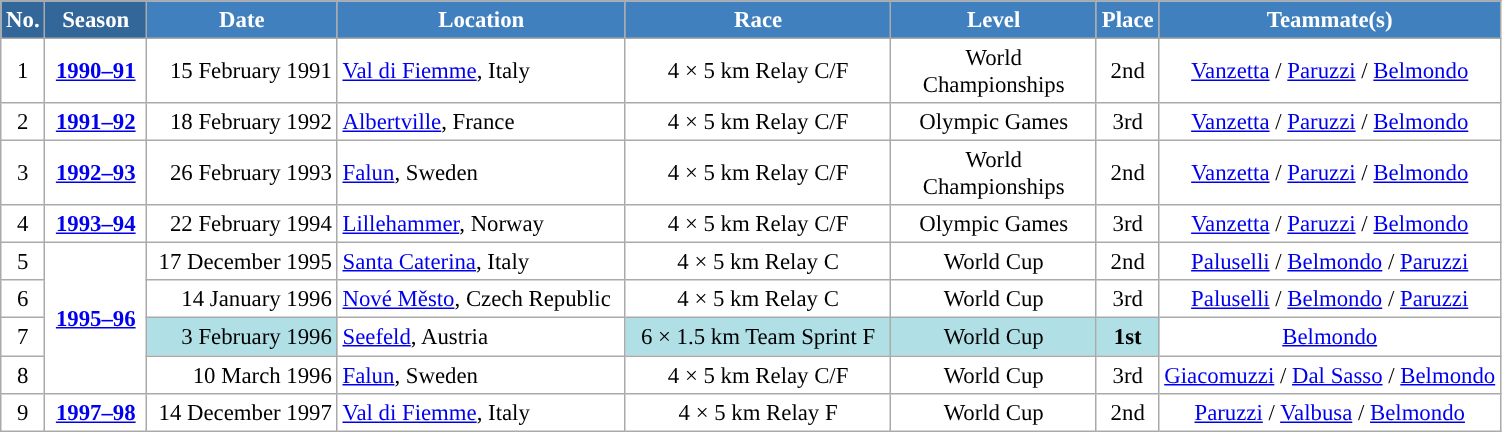<table class="wikitable sortable" style="font-size:95%; text-align:center; border:grey solid 1px; border-collapse:collapse; background:#ffffff;">
<tr style="background:#efefef;">
<th style="background-color:#369; color:white;">No.</th>
<th style="background-color:#369; color:white;">Season</th>
<th style="background-color:#4180be; color:white; width:120px;">Date</th>
<th style="background-color:#4180be; color:white; width:185px;">Location</th>
<th style="background-color:#4180be; color:white; width:170px;">Race</th>
<th style="background-color:#4180be; color:white; width:130px;">Level</th>
<th style="background-color:#4180be; color:white;">Place</th>
<th style="background-color:#4180be; color:white;">Teammate(s)</th>
</tr>
<tr>
<td align=center>1</td>
<td rowspan=1 align=center><strong> <a href='#'>1990–91</a> </strong></td>
<td align=right>15 February 1991</td>
<td align=left> <a href='#'>Val di Fiemme</a>, Italy</td>
<td>4 × 5 km Relay C/F</td>
<td>World Championships</td>
<td>2nd</td>
<td><a href='#'>Vanzetta</a> / <a href='#'>Paruzzi</a> / <a href='#'>Belmondo</a></td>
</tr>
<tr>
<td align=center>2</td>
<td rowspan=1 align=center><strong> <a href='#'>1991–92</a> </strong></td>
<td align=right>18 February 1992</td>
<td align=left> <a href='#'>Albertville</a>, France</td>
<td>4 × 5 km Relay C/F</td>
<td>Olympic Games</td>
<td>3rd</td>
<td><a href='#'>Vanzetta</a> / <a href='#'>Paruzzi</a> / <a href='#'>Belmondo</a></td>
</tr>
<tr>
<td align=center>3</td>
<td rowspan=1 align=center><strong> <a href='#'>1992–93</a> </strong></td>
<td align=right>26 February 1993</td>
<td align=left> <a href='#'>Falun</a>, Sweden</td>
<td>4 × 5 km Relay C/F</td>
<td>World Championships</td>
<td>2nd</td>
<td><a href='#'>Vanzetta</a> / <a href='#'>Paruzzi</a> / <a href='#'>Belmondo</a></td>
</tr>
<tr>
<td align=center>4</td>
<td rowspan=1 align=center><strong> <a href='#'>1993–94</a> </strong></td>
<td align=right>22 February 1994</td>
<td align=left> <a href='#'>Lillehammer</a>, Norway</td>
<td>4 × 5 km Relay C/F</td>
<td>Olympic Games</td>
<td>3rd</td>
<td><a href='#'>Vanzetta</a> / <a href='#'>Paruzzi</a> / <a href='#'>Belmondo</a></td>
</tr>
<tr>
<td align=center>5</td>
<td rowspan=4 align=center><strong> <a href='#'>1995–96</a> </strong></td>
<td align=right>17 December 1995</td>
<td align=left> <a href='#'>Santa Caterina</a>, Italy</td>
<td>4 × 5 km Relay C</td>
<td>World Cup</td>
<td>2nd</td>
<td><a href='#'>Paluselli</a> / <a href='#'>Belmondo</a> / <a href='#'>Paruzzi</a></td>
</tr>
<tr>
<td align=center>6</td>
<td align=right>14 January 1996</td>
<td align=left> <a href='#'>Nové Město</a>, Czech Republic</td>
<td>4 × 5 km Relay C</td>
<td>World Cup</td>
<td>3rd</td>
<td><a href='#'>Paluselli</a> / <a href='#'>Belmondo</a> / <a href='#'>Paruzzi</a></td>
</tr>
<tr>
<td align=center>7</td>
<td bgcolor="#BOEOE6" align=right>3 February 1996</td>
<td align=left> <a href='#'>Seefeld</a>, Austria</td>
<td bgcolor="#BOEOE6">6 × 1.5 km Team Sprint F</td>
<td bgcolor="#BOEOE6">World Cup</td>
<td bgcolor="#BOEOE6"><strong>1st</strong></td>
<td><a href='#'>Belmondo</a></td>
</tr>
<tr>
<td align=center>8</td>
<td align=right>10 March 1996</td>
<td align=left> <a href='#'>Falun</a>, Sweden</td>
<td>4 × 5 km Relay C/F</td>
<td>World Cup</td>
<td>3rd</td>
<td><a href='#'>Giacomuzzi</a> / <a href='#'>Dal Sasso</a> / <a href='#'>Belmondo</a></td>
</tr>
<tr>
<td align=center>9</td>
<td rowspan=1 align=center><strong> <a href='#'>1997–98</a> </strong></td>
<td align=right>14 December 1997</td>
<td align=left> <a href='#'>Val di Fiemme</a>, Italy</td>
<td>4 × 5 km Relay F</td>
<td>World Cup</td>
<td>2nd</td>
<td><a href='#'>Paruzzi</a> / <a href='#'>Valbusa</a> / <a href='#'>Belmondo</a></td>
</tr>
</table>
